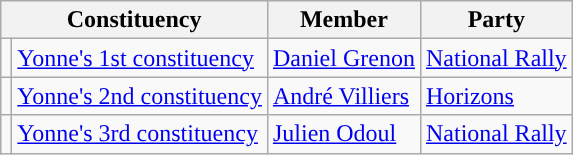<table class="wikitable">
<tr>
<th colspan="2">Constituency</th>
<th>Member</th>
<th>Party</th>
</tr>
<tr>
<td style="background-color: "></td>
<td><a href='#'>Yonne's 1st constituency</a></td>
<td><a href='#'>Daniel Grenon</a></td>
<td><a href='#'>National Rally</a></td>
</tr>
<tr>
<td style="background-color: "></td>
<td><a href='#'>Yonne's 2nd constituency</a></td>
<td><a href='#'>André Villiers</a></td>
<td><a href='#'>Horizons</a></td>
</tr>
<tr>
<td style="background-color: "></td>
<td><a href='#'>Yonne's 3rd constituency</a></td>
<td><a href='#'>Julien Odoul</a></td>
<td><a href='#'>National Rally</a></td>
</tr>
</table>
